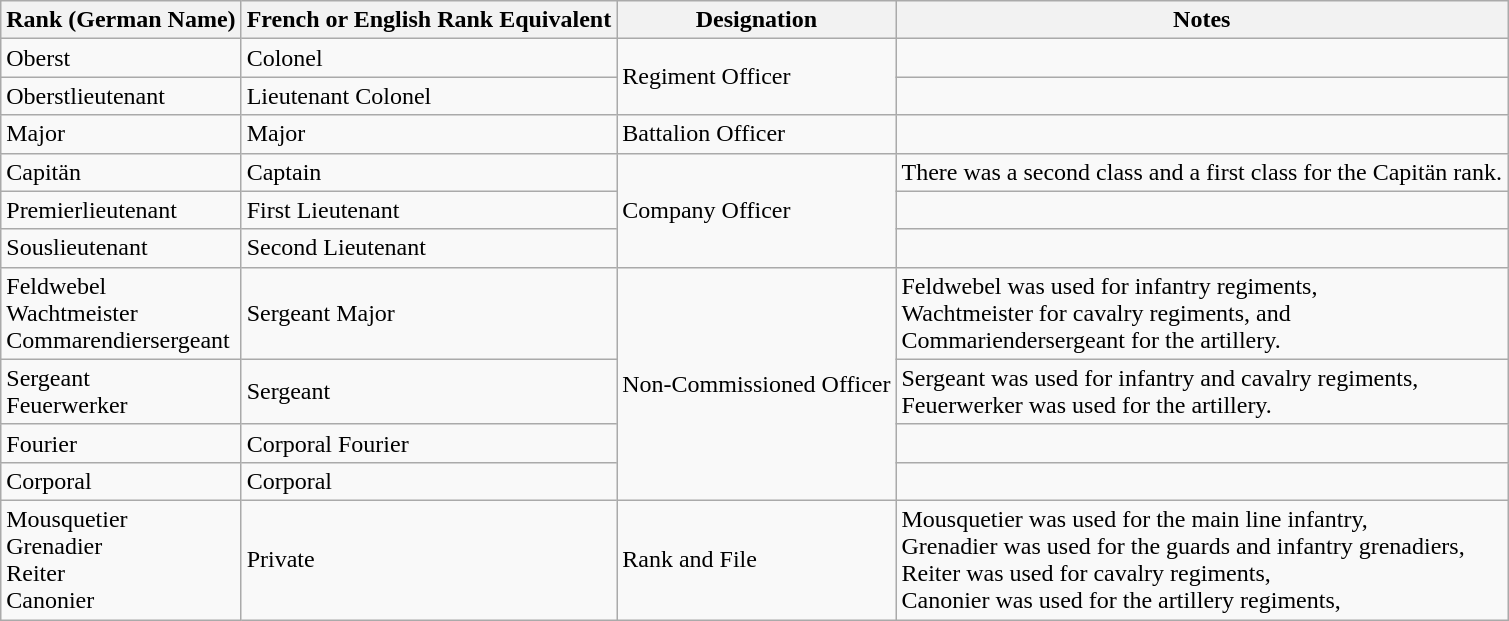<table class="wikitable">
<tr>
<th>Rank (German Name)</th>
<th>French or English Rank Equivalent</th>
<th>Designation</th>
<th>Notes</th>
</tr>
<tr>
<td>Oberst</td>
<td>Colonel</td>
<td rowspan="2">Regiment Officer</td>
<td></td>
</tr>
<tr>
<td>Oberstlieutenant</td>
<td>Lieutenant Colonel</td>
<td></td>
</tr>
<tr>
<td>Major</td>
<td>Major</td>
<td>Battalion Officer</td>
<td></td>
</tr>
<tr>
<td>Capitän</td>
<td>Captain</td>
<td rowspan="3">Company Officer</td>
<td>There was a second class and a first class for the Capitän rank.</td>
</tr>
<tr>
<td>Premierlieutenant</td>
<td>First Lieutenant</td>
<td></td>
</tr>
<tr>
<td>Souslieutenant</td>
<td>Second Lieutenant</td>
<td></td>
</tr>
<tr>
<td>Feldwebel<br>Wachtmeister<br>Commarendiersergeant</td>
<td>Sergeant Major</td>
<td rowspan="4">Non-Commissioned Officer</td>
<td>Feldwebel was used for infantry regiments,<br>Wachtmeister for cavalry regiments, and<br>Commariendersergeant for the artillery.</td>
</tr>
<tr>
<td>Sergeant<br>Feuerwerker</td>
<td>Sergeant</td>
<td>Sergeant was used for infantry and cavalry regiments,<br>Feuerwerker was used for the artillery.</td>
</tr>
<tr>
<td>Fourier</td>
<td>Corporal Fourier</td>
<td></td>
</tr>
<tr>
<td>Corporal</td>
<td>Corporal</td>
<td></td>
</tr>
<tr>
<td>Mousquetier<br>Grenadier<br>Reiter<br>Canonier</td>
<td>Private</td>
<td>Rank and File</td>
<td>Mousquetier was used for the main line infantry,<br>Grenadier was used for the guards and infantry grenadiers,<br>Reiter was used for cavalry regiments,<br>Canonier was used for the artillery regiments,</td>
</tr>
</table>
